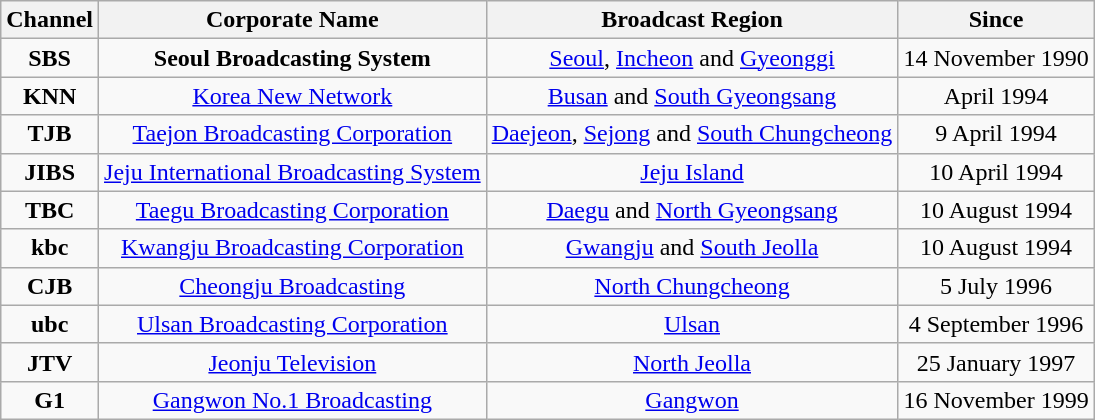<table class="wikitable" style="text-align:center;">
<tr>
<th>Channel</th>
<th>Corporate Name</th>
<th>Broadcast Region</th>
<th>Since</th>
</tr>
<tr>
<td><strong>SBS</strong></td>
<td><strong>Seoul Broadcasting System</strong></td>
<td><a href='#'>Seoul</a>, <a href='#'>Incheon</a> and <a href='#'>Gyeonggi</a></td>
<td>14 November 1990</td>
</tr>
<tr>
<td><strong>KNN</strong></td>
<td><a href='#'>Korea New Network</a></td>
<td><a href='#'>Busan</a> and <a href='#'>South Gyeongsang</a></td>
<td>April 1994</td>
</tr>
<tr>
<td><strong>TJB</strong></td>
<td><a href='#'>Taejon Broadcasting Corporation</a></td>
<td><a href='#'>Daejeon</a>, <a href='#'>Sejong</a> and <a href='#'>South Chungcheong</a></td>
<td>9 April 1994</td>
</tr>
<tr>
<td><strong>JIBS</strong></td>
<td><a href='#'>Jeju International Broadcasting System</a></td>
<td><a href='#'>Jeju Island</a></td>
<td>10 April 1994</td>
</tr>
<tr>
<td><strong>TBC</strong></td>
<td><a href='#'>Taegu Broadcasting Corporation</a></td>
<td><a href='#'>Daegu</a> and <a href='#'>North Gyeongsang</a></td>
<td>10 August 1994</td>
</tr>
<tr>
<td><strong>kbc</strong></td>
<td><a href='#'>Kwangju Broadcasting Corporation</a></td>
<td><a href='#'>Gwangju</a> and <a href='#'>South Jeolla</a></td>
<td>10 August 1994</td>
</tr>
<tr>
<td><strong>CJB</strong></td>
<td><a href='#'>Cheongju Broadcasting</a></td>
<td><a href='#'>North Chungcheong</a></td>
<td>5 July 1996</td>
</tr>
<tr>
<td><strong>ubc</strong></td>
<td><a href='#'>Ulsan Broadcasting Corporation</a></td>
<td><a href='#'>Ulsan</a></td>
<td>4 September 1996</td>
</tr>
<tr>
<td><strong>JTV</strong></td>
<td><a href='#'>Jeonju Television</a></td>
<td><a href='#'>North Jeolla</a></td>
<td>25 January 1997</td>
</tr>
<tr>
<td><strong>G1</strong></td>
<td><a href='#'>Gangwon No.1 Broadcasting</a></td>
<td><a href='#'>Gangwon</a></td>
<td>16 November 1999</td>
</tr>
</table>
